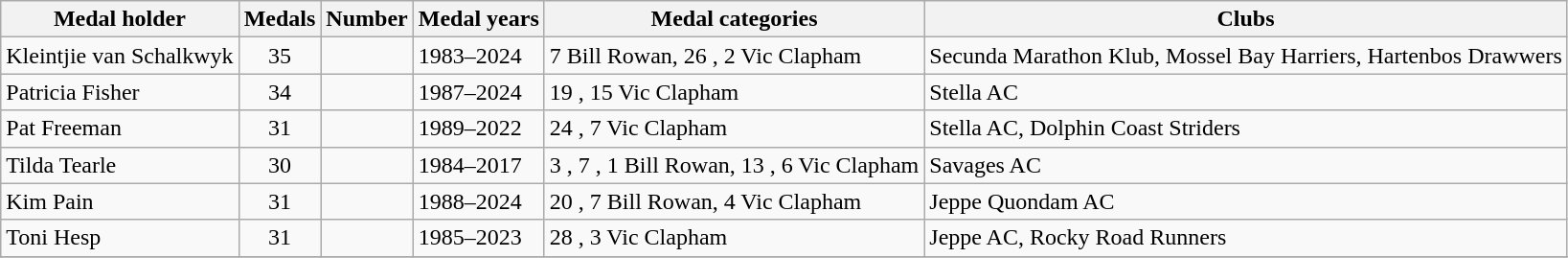<table class="wikitable">
<tr>
<th>Medal holder</th>
<th>Medals</th>
<th>Number</th>
<th>Medal years</th>
<th>Medal categories</th>
<th>Clubs</th>
</tr>
<tr>
<td> Kleintjie van Schalkwyk</td>
<td align=center>35</td>
<td align=center></td>
<td>1983–2024</td>
<td>7 Bill Rowan, 26 , 2 Vic Clapham</td>
<td>Secunda Marathon Klub, Mossel Bay Harriers, Hartenbos Drawwers</td>
</tr>
<tr>
<td> Patricia Fisher</td>
<td align=center>34</td>
<td align=center></td>
<td>1987–2024</td>
<td>19 , 15 Vic Clapham</td>
<td>Stella AC</td>
</tr>
<tr>
<td> Pat Freeman</td>
<td align=center>31</td>
<td align=center></td>
<td>1989–2022</td>
<td>24 , 7 Vic Clapham</td>
<td>Stella AC, Dolphin Coast Striders</td>
</tr>
<tr>
<td> Tilda Tearle</td>
<td align=center>30</td>
<td align=center></td>
<td>1984–2017</td>
<td>3 , 7 , 1 Bill Rowan, 13 , 6 Vic Clapham</td>
<td>Savages AC</td>
</tr>
<tr>
<td> Kim Pain</td>
<td align=center>31</td>
<td align=center></td>
<td>1988–2024</td>
<td>20 , 7 Bill Rowan, 4 Vic Clapham</td>
<td>Jeppe Quondam AC</td>
</tr>
<tr>
<td> Toni Hesp</td>
<td align=center>31</td>
<td align=center></td>
<td>1985–2023</td>
<td>28 , 3 Vic Clapham</td>
<td>Jeppe AC, Rocky Road Runners</td>
</tr>
<tr>
</tr>
</table>
